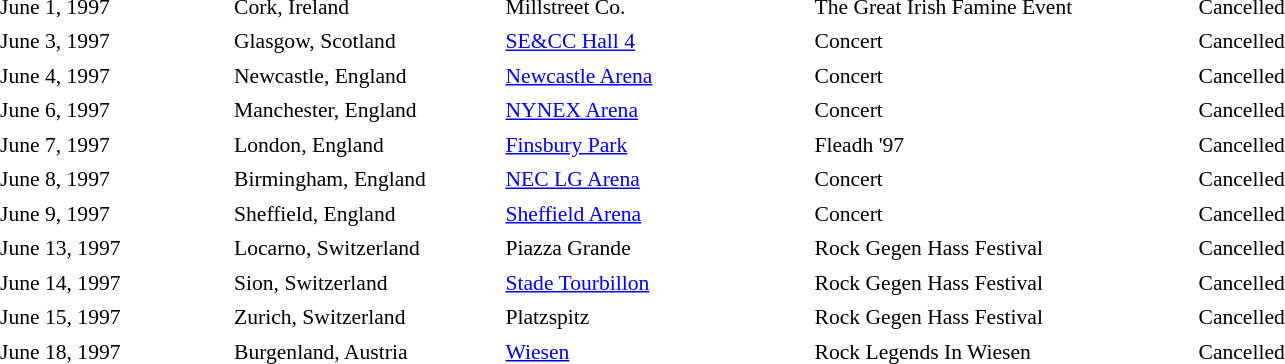<table cellpadding="2" style="border: 0px solid darkgray; font-size:90%">
<tr>
<th width="150"></th>
<th width="175"></th>
<th width="200"></th>
<th width="250"></th>
<th width="150"></th>
</tr>
<tr border="0">
<td>June 1, 1997</td>
<td>Cork, Ireland</td>
<td>Millstreet Co.</td>
<td>The Great Irish Famine Event</td>
<td>Cancelled </td>
</tr>
<tr>
<td>June 3, 1997</td>
<td>Glasgow, Scotland</td>
<td><a href='#'>SE&CC Hall 4</a></td>
<td>Concert</td>
<td>Cancelled </td>
</tr>
<tr>
<td>June 4, 1997</td>
<td>Newcastle, England</td>
<td><a href='#'>Newcastle Arena</a></td>
<td>Concert</td>
<td>Cancelled </td>
</tr>
<tr>
<td>June 6, 1997</td>
<td>Manchester, England</td>
<td><a href='#'>NYNEX Arena</a></td>
<td>Concert</td>
<td>Cancelled </td>
</tr>
<tr>
<td>June 7, 1997</td>
<td>London, England</td>
<td><a href='#'>Finsbury Park</a></td>
<td>Fleadh '97</td>
<td>Cancelled </td>
</tr>
<tr>
<td>June 8, 1997</td>
<td>Birmingham, England</td>
<td><a href='#'>NEC LG Arena</a></td>
<td>Concert</td>
<td>Cancelled </td>
</tr>
<tr>
<td>June 9, 1997</td>
<td>Sheffield, England</td>
<td><a href='#'>Sheffield Arena</a></td>
<td>Concert</td>
<td>Cancelled </td>
</tr>
<tr>
<td>June 13, 1997</td>
<td>Locarno, Switzerland</td>
<td>Piazza Grande</td>
<td>Rock Gegen Hass Festival</td>
<td>Cancelled </td>
</tr>
<tr>
<td>June 14, 1997</td>
<td>Sion, Switzerland</td>
<td><a href='#'>Stade Tourbillon</a></td>
<td>Rock Gegen Hass Festival</td>
<td>Cancelled </td>
</tr>
<tr>
<td>June 15, 1997</td>
<td>Zurich, Switzerland</td>
<td>Platzspitz</td>
<td>Rock Gegen Hass Festival</td>
<td>Cancelled </td>
</tr>
<tr>
<td>June 18, 1997</td>
<td>Burgenland, Austria</td>
<td><a href='#'>Wiesen</a></td>
<td>Rock Legends In Wiesen</td>
<td>Cancelled </td>
</tr>
</table>
